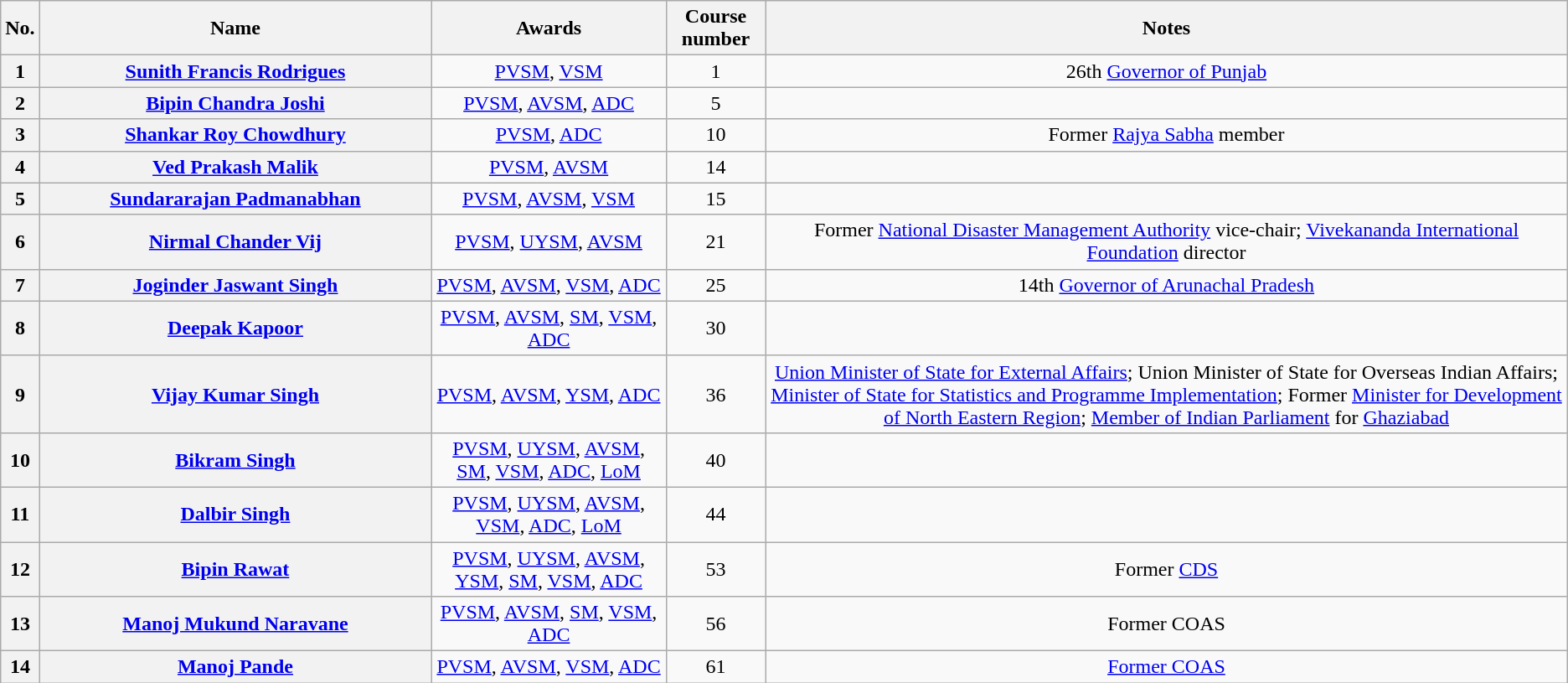<table class="wikitable sortable" style="text-align: center;">
<tr>
<th scope=col>No.</th>
<th scope=col style="width:25%;">Name</th>
<th class="unsortable" scope=col style="width:15%;">Awards</th>
<th scope=col>Course number</th>
<th class="unsortable" scope=col>Notes</th>
</tr>
<tr>
<th>1</th>
<th scope="row"><a href='#'>Sunith Francis Rodrigues</a></th>
<td><a href='#'>PVSM</a>, <a href='#'>VSM</a></td>
<td>1</td>
<td>26th <a href='#'>Governor of Punjab</a></td>
</tr>
<tr>
<th>2</th>
<th scope="row"><a href='#'>Bipin Chandra Joshi</a></th>
<td><a href='#'>PVSM</a>, <a href='#'>AVSM</a>, <a href='#'>ADC</a></td>
<td>5</td>
<td></td>
</tr>
<tr>
<th>3</th>
<th scope="row"><a href='#'>Shankar Roy Chowdhury</a></th>
<td><a href='#'>PVSM</a>, <a href='#'>ADC</a></td>
<td>10</td>
<td>Former <a href='#'>Rajya Sabha</a> member</td>
</tr>
<tr>
<th>4</th>
<th scope="row"><a href='#'>Ved Prakash Malik</a></th>
<td><a href='#'>PVSM</a>, <a href='#'>AVSM</a></td>
<td>14</td>
<td></td>
</tr>
<tr>
<th>5</th>
<th scope="row"><a href='#'>Sundararajan Padmanabhan</a></th>
<td><a href='#'>PVSM</a>, <a href='#'>AVSM</a>, <a href='#'>VSM</a></td>
<td>15</td>
<td></td>
</tr>
<tr>
<th>6</th>
<th scope="row"><a href='#'>Nirmal Chander Vij</a></th>
<td><a href='#'>PVSM</a>, <a href='#'>UYSM</a>, <a href='#'>AVSM</a></td>
<td>21</td>
<td>Former <a href='#'>National Disaster Management Authority</a> vice-chair; <a href='#'>Vivekananda International Foundation</a> director</td>
</tr>
<tr>
<th>7</th>
<th scope="row"><a href='#'>Joginder Jaswant Singh</a></th>
<td><a href='#'>PVSM</a>, <a href='#'>AVSM</a>, <a href='#'>VSM</a>, <a href='#'>ADC</a></td>
<td>25</td>
<td>14th <a href='#'>Governor of Arunachal Pradesh</a></td>
</tr>
<tr>
<th>8</th>
<th scope="row"><a href='#'>Deepak Kapoor</a></th>
<td><a href='#'>PVSM</a>, <a href='#'>AVSM</a>, <a href='#'>SM</a>, <a href='#'>VSM</a>, <a href='#'>ADC</a></td>
<td>30</td>
<td></td>
</tr>
<tr>
<th>9</th>
<th scope="row"><a href='#'>Vijay Kumar Singh</a></th>
<td><a href='#'>PVSM</a>, <a href='#'>AVSM</a>, <a href='#'>YSM</a>, <a href='#'>ADC</a></td>
<td>36</td>
<td><a href='#'>Union Minister of State for External Affairs</a>; Union Minister of State for Overseas Indian Affairs; <a href='#'>Minister of State for Statistics and Programme Implementation</a>; Former <a href='#'>Minister for Development of North Eastern Region</a>; <a href='#'>Member of Indian Parliament</a> for <a href='#'>Ghaziabad</a></td>
</tr>
<tr>
<th>10</th>
<th scope="row"><a href='#'>Bikram Singh</a></th>
<td><a href='#'>PVSM</a>, <a href='#'>UYSM</a>, <a href='#'>AVSM</a>, <a href='#'>SM</a>, <a href='#'>VSM</a>, <a href='#'>ADC</a>, <a href='#'>LoM</a></td>
<td>40</td>
<td></td>
</tr>
<tr>
<th>11</th>
<th scope="row"><a href='#'>Dalbir Singh</a></th>
<td><a href='#'>PVSM</a>, <a href='#'>UYSM</a>, <a href='#'>AVSM</a>, <a href='#'>VSM</a>, <a href='#'>ADC</a>, <a href='#'>LoM</a></td>
<td>44</td>
<td></td>
</tr>
<tr>
<th>12</th>
<th scope="row"><a href='#'>Bipin Rawat</a></th>
<td><a href='#'>PVSM</a>, <a href='#'>UYSM</a>, <a href='#'>AVSM</a>, <a href='#'>YSM</a>, <a href='#'>SM</a>, <a href='#'>VSM</a>, <a href='#'>ADC</a></td>
<td>53</td>
<td>Former <a href='#'>CDS</a></td>
</tr>
<tr>
<th>13</th>
<th><a href='#'>Manoj Mukund Naravane</a></th>
<td><a href='#'>PVSM</a>, <a href='#'>AVSM</a>, <a href='#'>SM</a>, <a href='#'>VSM</a>, <a href='#'>ADC</a></td>
<td>56</td>
<td>Former COAS</td>
</tr>
<tr>
<th>14</th>
<th><a href='#'>Manoj Pande</a></th>
<td><a href='#'>PVSM</a>, <a href='#'>AVSM</a>, <a href='#'>VSM</a>, <a href='#'>ADC</a></td>
<td>61</td>
<td><a href='#'>Former COAS</a></td>
</tr>
</table>
